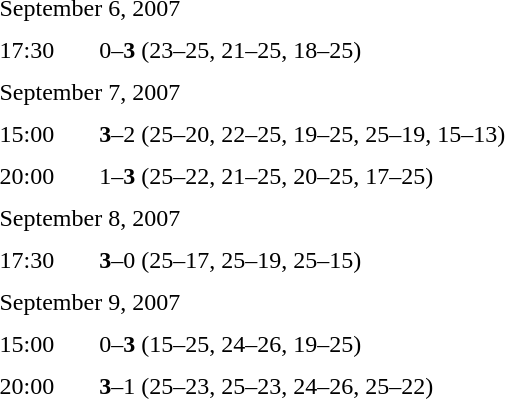<table style=border-collapse:collapse  cellspacing=0 cellpadding=5>
<tr>
<td colspan="4">September 6, 2007</td>
</tr>
<tr>
<td>17:30</td>
<td></td>
<td><strong></strong></td>
<td>0–<strong>3</strong> (23–25, 21–25, 18–25)</td>
</tr>
<tr>
<td colspan="4">September 7, 2007</td>
</tr>
<tr>
<td>15:00</td>
<td><strong></strong></td>
<td></td>
<td><strong>3</strong>–2 (25–20, 22–25, 19–25, 25–19, 15–13)</td>
</tr>
<tr>
<td>20:00</td>
<td></td>
<td><strong></strong></td>
<td>1–<strong>3</strong> (25–22, 21–25, 20–25, 17–25)</td>
</tr>
<tr>
<td colspan="4">September 8, 2007</td>
</tr>
<tr>
<td>17:30</td>
<td><strong></strong></td>
<td></td>
<td><strong>3</strong>–0 (25–17, 25–19, 25–15)</td>
</tr>
<tr>
<td colspan="4">September 9, 2007</td>
</tr>
<tr>
<td>15:00</td>
<td></td>
<td><strong></strong></td>
<td>0–<strong>3</strong> (15–25, 24–26, 19–25)</td>
</tr>
<tr>
<td>20:00</td>
<td><strong></strong></td>
<td></td>
<td><strong>3</strong>–1 (25–23, 25–23, 24–26, 25–22)</td>
</tr>
</table>
